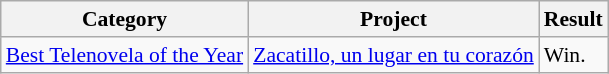<table class="wikitable" style="font-size: 90%;">
<tr>
<th>Category</th>
<th>Project</th>
<th>Result</th>
</tr>
<tr>
<td><a href='#'>Best Telenovela of the Year</a></td>
<td><a href='#'>Zacatillo, un lugar en tu corazón</a></td>
<td>Win.</td>
</tr>
</table>
